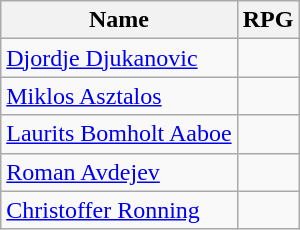<table class=wikitable>
<tr>
<th>Name</th>
<th>RPG</th>
</tr>
<tr>
<td> <a href='#'>Djordje Djukanovic</a></td>
<td></td>
</tr>
<tr>
<td> <a href='#'>Miklos Asztalos</a></td>
<td></td>
</tr>
<tr>
<td> <a href='#'>Laurits Bomholt Aaboe</a></td>
<td></td>
</tr>
<tr>
<td> <a href='#'>Roman Avdejev</a></td>
<td></td>
</tr>
<tr>
<td> <a href='#'>Christoffer Ronning</a></td>
<td></td>
</tr>
</table>
